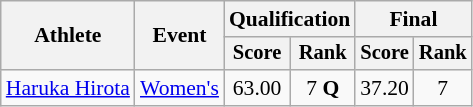<table class="wikitable" style="font-size:90%">
<tr>
<th rowspan="2">Athlete</th>
<th rowspan="2">Event</th>
<th colspan="2">Qualification</th>
<th colspan="2">Final</th>
</tr>
<tr style="font-size:95%">
<th>Score</th>
<th>Rank</th>
<th>Score</th>
<th>Rank</th>
</tr>
<tr align=center>
<td align=left><a href='#'>Haruka Hirota</a></td>
<td align=left><a href='#'>Women's</a></td>
<td>63.00</td>
<td>7 <strong>Q</strong></td>
<td>37.20</td>
<td>7</td>
</tr>
</table>
